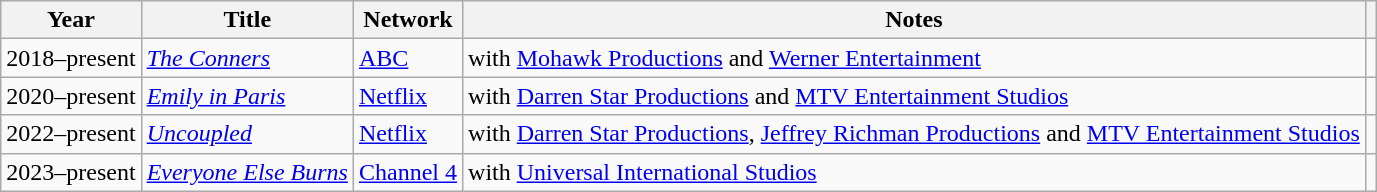<table class="wikitable sortable">
<tr>
<th>Year</th>
<th>Title</th>
<th>Network</th>
<th class="unsortable">Notes</th>
<th class="unsortable"></th>
</tr>
<tr>
<td>2018–present</td>
<td><em><a href='#'>The Conners</a></em></td>
<td><a href='#'>ABC</a></td>
<td>with <a href='#'>Mohawk Productions</a> and <a href='#'>Werner Entertainment</a></td>
<td></td>
</tr>
<tr>
<td>2020–present</td>
<td><em><a href='#'>Emily in Paris</a></em></td>
<td><a href='#'>Netflix</a></td>
<td>with <a href='#'>Darren Star Productions</a> and <a href='#'>MTV Entertainment Studios</a></td>
<td></td>
</tr>
<tr>
<td>2022–present</td>
<td><em><a href='#'>Uncoupled</a></em></td>
<td><a href='#'>Netflix</a></td>
<td>with <a href='#'>Darren Star Productions</a>, <a href='#'>Jeffrey Richman Productions</a> and <a href='#'>MTV Entertainment Studios</a></td>
<td></td>
</tr>
<tr>
<td>2023–present</td>
<td><em><a href='#'>Everyone Else Burns</a></em></td>
<td><a href='#'>Channel 4</a></td>
<td>with <a href='#'>Universal International Studios</a></td>
<td></td>
</tr>
</table>
